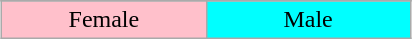<table class="wikitable" style="margin:1em auto; text-align:center;">
<tr>
</tr>
<tr>
<td style="background:pink;" width="20%">Female</td>
<td style="background:cyan;" width="20%">Male</td>
</tr>
</table>
